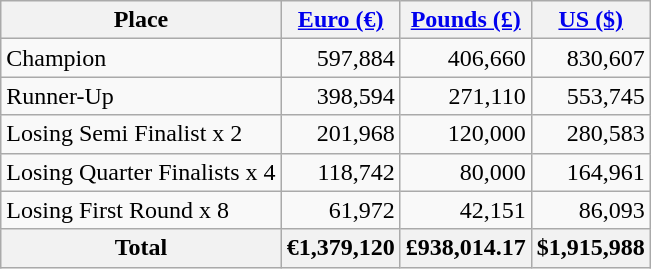<table class="wikitable">
<tr>
<th>Place</th>
<th><a href='#'>Euro (€)</a></th>
<th><a href='#'>Pounds (£)</a></th>
<th><a href='#'>US ($)</a></th>
</tr>
<tr>
<td>Champion</td>
<td align=right>597,884</td>
<td align=right>406,660</td>
<td align=right>830,607</td>
</tr>
<tr>
<td>Runner-Up</td>
<td align=right>398,594</td>
<td align=right>271,110</td>
<td align=right>553,745</td>
</tr>
<tr>
<td>Losing Semi Finalist x 2</td>
<td align=right>201,968</td>
<td align=right>120,000</td>
<td align=right>280,583</td>
</tr>
<tr>
<td>Losing Quarter Finalists x 4</td>
<td align=right>118,742</td>
<td align=right>80,000</td>
<td align=right>164,961</td>
</tr>
<tr>
<td>Losing First Round x 8</td>
<td align=right>61,972</td>
<td align=right>42,151</td>
<td align=right>86,093</td>
</tr>
<tr>
<th>Total</th>
<th>€1,379,120</th>
<th>£938,014.17</th>
<th align=right>$1,915,988</th>
</tr>
</table>
